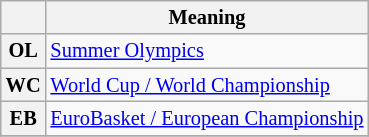<table class="wikitable" style="font-size: 85%">
<tr>
<th></th>
<th>Meaning</th>
</tr>
<tr>
<th>OL</th>
<td><a href='#'>Summer Olympics</a></td>
</tr>
<tr>
<th>WC</th>
<td><a href='#'>World Cup / World Championship</a></td>
</tr>
<tr>
<th>EB</th>
<td><a href='#'>EuroBasket / European Championship</a></td>
</tr>
<tr>
</tr>
</table>
